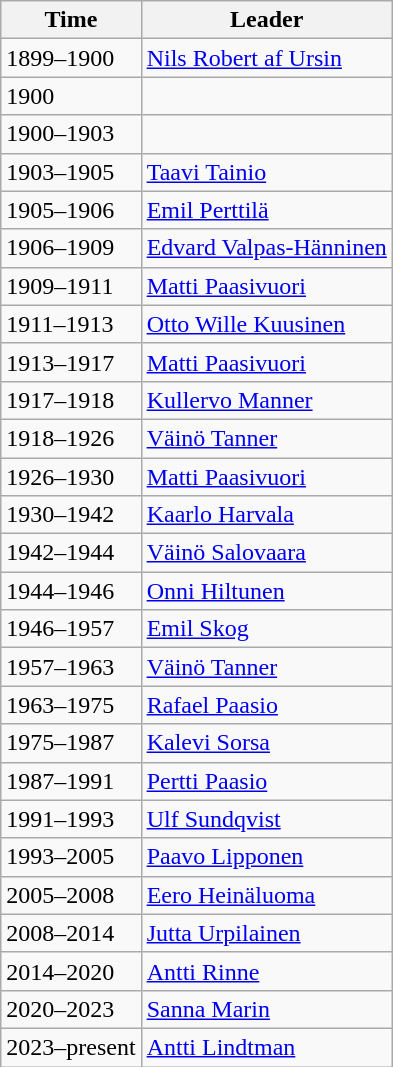<table class="wikitable">
<tr>
<th>Time</th>
<th>Leader</th>
</tr>
<tr>
<td>1899–1900</td>
<td><a href='#'>Nils Robert af Ursin</a></td>
</tr>
<tr>
<td>1900</td>
<td></td>
</tr>
<tr>
<td>1900–1903</td>
<td></td>
</tr>
<tr>
<td>1903–1905</td>
<td><a href='#'>Taavi Tainio</a></td>
</tr>
<tr>
<td>1905–1906</td>
<td><a href='#'>Emil Perttilä</a></td>
</tr>
<tr>
<td>1906–1909</td>
<td><a href='#'>Edvard Valpas-Hänninen</a></td>
</tr>
<tr>
<td>1909–1911</td>
<td><a href='#'>Matti Paasivuori</a></td>
</tr>
<tr>
<td>1911–1913</td>
<td><a href='#'>Otto Wille Kuusinen</a></td>
</tr>
<tr>
<td>1913–1917</td>
<td><a href='#'>Matti Paasivuori</a></td>
</tr>
<tr>
<td>1917–1918</td>
<td><a href='#'>Kullervo Manner</a></td>
</tr>
<tr>
<td>1918–1926</td>
<td><a href='#'>Väinö Tanner</a></td>
</tr>
<tr>
<td>1926–1930</td>
<td><a href='#'>Matti Paasivuori</a></td>
</tr>
<tr>
<td>1930–1942</td>
<td><a href='#'>Kaarlo Harvala</a></td>
</tr>
<tr>
<td>1942–1944</td>
<td><a href='#'>Väinö Salovaara</a></td>
</tr>
<tr>
<td>1944–1946</td>
<td><a href='#'>Onni Hiltunen</a></td>
</tr>
<tr>
<td>1946–1957</td>
<td><a href='#'>Emil Skog</a></td>
</tr>
<tr>
<td>1957–1963</td>
<td><a href='#'>Väinö Tanner</a></td>
</tr>
<tr>
<td>1963–1975</td>
<td><a href='#'>Rafael Paasio</a></td>
</tr>
<tr>
<td>1975–1987</td>
<td><a href='#'>Kalevi Sorsa</a></td>
</tr>
<tr>
<td>1987–1991</td>
<td><a href='#'>Pertti Paasio</a></td>
</tr>
<tr>
<td>1991–1993</td>
<td><a href='#'>Ulf Sundqvist</a></td>
</tr>
<tr>
<td>1993–2005</td>
<td><a href='#'>Paavo Lipponen</a></td>
</tr>
<tr>
<td>2005–2008</td>
<td><a href='#'>Eero Heinäluoma</a></td>
</tr>
<tr>
<td>2008–2014</td>
<td><a href='#'>Jutta Urpilainen</a></td>
</tr>
<tr>
<td>2014–2020</td>
<td><a href='#'>Antti Rinne</a></td>
</tr>
<tr>
<td>2020–2023</td>
<td><a href='#'>Sanna Marin</a></td>
</tr>
<tr>
<td>2023–present</td>
<td><a href='#'>Antti Lindtman</a></td>
</tr>
</table>
